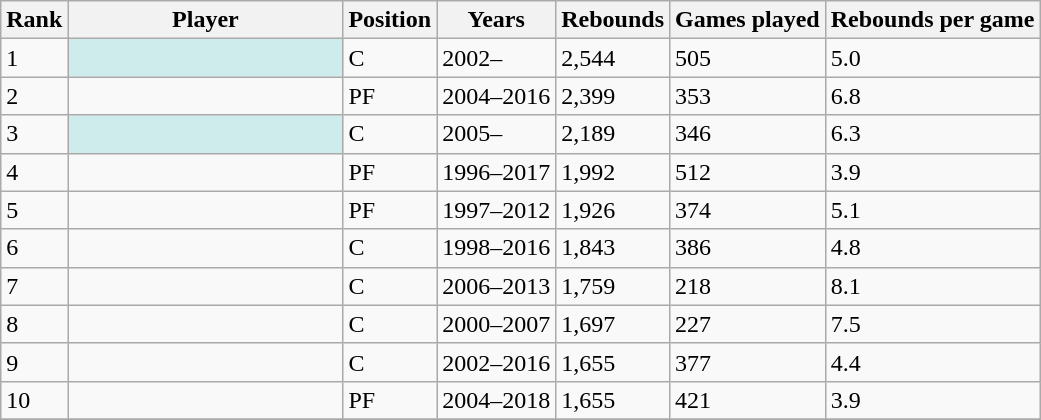<table class="wikitable sortable">
<tr>
<th>Rank</th>
<th style="width: 11em">Player</th>
<th>Position</th>
<th>Years</th>
<th>Rebounds</th>
<th>Games played</th>
<th>Rebounds per game</th>
</tr>
<tr>
<td>1</td>
<td bgcolor="#CFECEC"></td>
<td>C</td>
<td>2002–</td>
<td>2,544</td>
<td>505</td>
<td>5.0</td>
</tr>
<tr>
<td>2</td>
<td></td>
<td>PF</td>
<td>2004–2016</td>
<td>2,399</td>
<td>353</td>
<td>6.8</td>
</tr>
<tr>
<td>3</td>
<td bgcolor="#CFECEC"></td>
<td>C</td>
<td>2005–</td>
<td>2,189</td>
<td>346</td>
<td>6.3</td>
</tr>
<tr>
<td>4</td>
<td></td>
<td>PF</td>
<td>1996–2017</td>
<td>1,992</td>
<td>512</td>
<td>3.9</td>
</tr>
<tr>
<td>5</td>
<td></td>
<td>PF</td>
<td>1997–2012</td>
<td>1,926</td>
<td>374</td>
<td>5.1</td>
</tr>
<tr>
<td>6</td>
<td></td>
<td>C</td>
<td>1998–2016</td>
<td>1,843</td>
<td>386</td>
<td>4.8</td>
</tr>
<tr>
<td>7</td>
<td></td>
<td>C</td>
<td>2006–2013</td>
<td>1,759</td>
<td>218</td>
<td>8.1</td>
</tr>
<tr>
<td>8</td>
<td></td>
<td>C</td>
<td>2000–2007</td>
<td>1,697</td>
<td>227</td>
<td>7.5</td>
</tr>
<tr>
<td>9</td>
<td></td>
<td>C</td>
<td>2002–2016</td>
<td>1,655</td>
<td>377</td>
<td>4.4</td>
</tr>
<tr>
<td>10</td>
<td></td>
<td>PF</td>
<td>2004–2018</td>
<td>1,655</td>
<td>421</td>
<td>3.9</td>
</tr>
<tr>
</tr>
</table>
